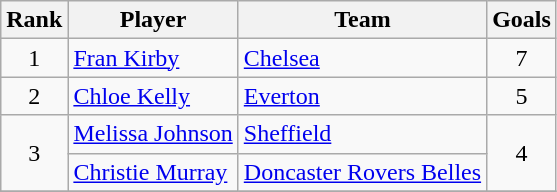<table class="wikitable" style="text-align:center">
<tr>
<th>Rank</th>
<th>Player</th>
<th>Team</th>
<th>Goals</th>
</tr>
<tr>
<td rowspan="1">1</td>
<td align="left"> <a href='#'>Fran Kirby</a></td>
<td align="left"><a href='#'>Chelsea</a></td>
<td rowspan="1">7</td>
</tr>
<tr>
<td rowspan="1">2</td>
<td align="left"> <a href='#'>Chloe Kelly</a></td>
<td align="left"><a href='#'>Everton</a></td>
<td rowspan="1">5</td>
</tr>
<tr>
<td rowspan="2">3</td>
<td align="left"> <a href='#'>Melissa Johnson</a></td>
<td align="left"><a href='#'>Sheffield</a></td>
<td rowspan="2">4</td>
</tr>
<tr>
<td align="left"> <a href='#'>Christie Murray</a></td>
<td align="left"><a href='#'>Doncaster Rovers Belles</a></td>
</tr>
<tr>
</tr>
</table>
